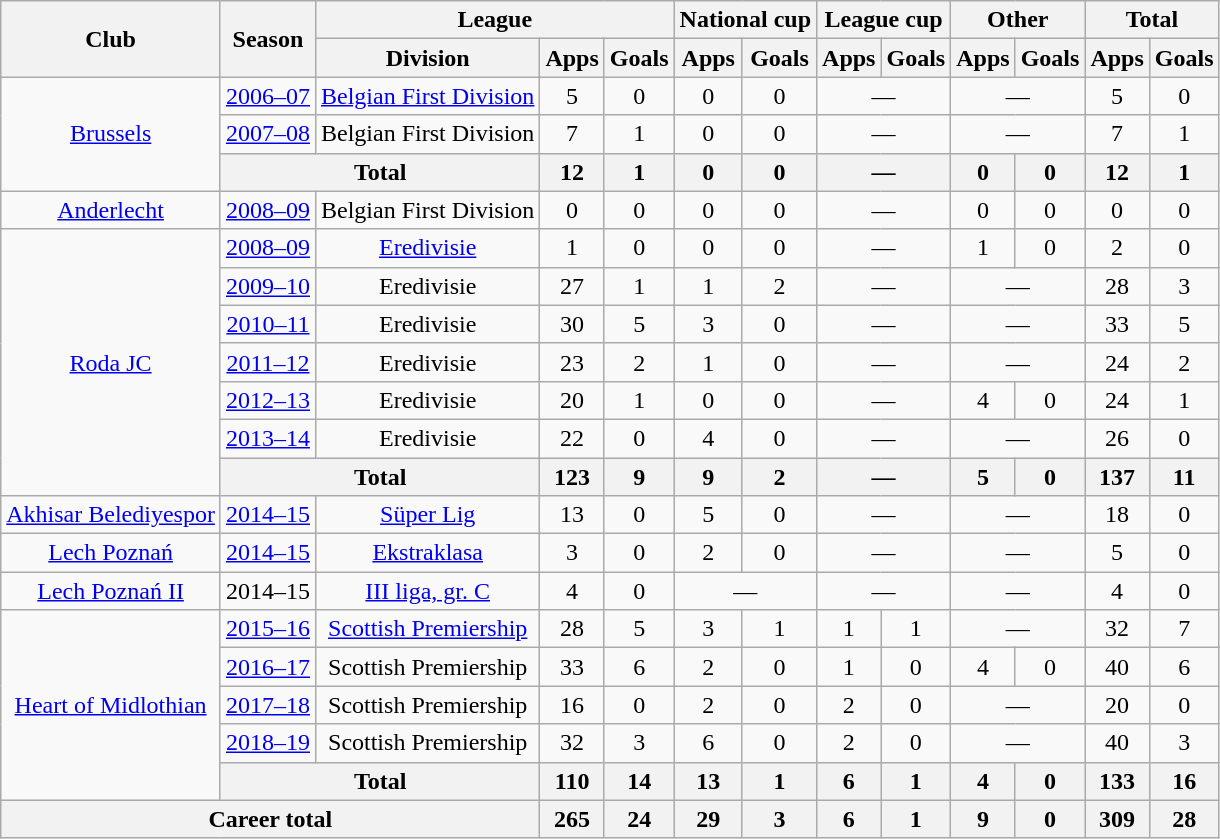<table class="wikitable" style="text-align:center">
<tr>
<th rowspan="2">Club</th>
<th rowspan="2">Season</th>
<th colspan="3">League</th>
<th colspan="2">National cup</th>
<th colspan="2">League cup</th>
<th colspan="2">Other</th>
<th colspan="2">Total</th>
</tr>
<tr>
<th>Division</th>
<th>Apps</th>
<th>Goals</th>
<th>Apps</th>
<th>Goals</th>
<th>Apps</th>
<th>Goals</th>
<th>Apps</th>
<th>Goals</th>
<th>Apps</th>
<th>Goals</th>
</tr>
<tr>
<td rowspan="3"><a href='#'>Brussels</a></td>
<td><a href='#'>2006–07</a></td>
<td><a href='#'>Belgian First Division</a></td>
<td>5</td>
<td>0</td>
<td>0</td>
<td>0</td>
<td colspan="2">—</td>
<td colspan="2">—</td>
<td>5</td>
<td>0</td>
</tr>
<tr>
<td><a href='#'>2007–08</a></td>
<td>Belgian First Division</td>
<td>7</td>
<td>1</td>
<td>0</td>
<td>0</td>
<td colspan="2">—</td>
<td colspan="2">—</td>
<td>7</td>
<td>1</td>
</tr>
<tr>
<th colspan="2">Total</th>
<th>12</th>
<th>1</th>
<th>0</th>
<th>0</th>
<th colspan="2">—</th>
<th>0</th>
<th>0</th>
<th>12</th>
<th>1</th>
</tr>
<tr>
<td><a href='#'>Anderlecht</a></td>
<td><a href='#'>2008–09</a></td>
<td>Belgian First Division</td>
<td>0</td>
<td>0</td>
<td>0</td>
<td>0</td>
<td colspan="2">—</td>
<td>0</td>
<td>0</td>
<td>0</td>
<td>0</td>
</tr>
<tr>
<td rowspan="7"><a href='#'>Roda JC</a></td>
<td><a href='#'>2008–09</a></td>
<td><a href='#'>Eredivisie</a></td>
<td>1</td>
<td>0</td>
<td>0</td>
<td>0</td>
<td colspan="2">—</td>
<td>1</td>
<td>0</td>
<td>2</td>
<td>0</td>
</tr>
<tr>
<td><a href='#'>2009–10</a></td>
<td>Eredivisie</td>
<td>27</td>
<td>1</td>
<td>1</td>
<td>2</td>
<td colspan="2">—</td>
<td colspan="2">—</td>
<td>28</td>
<td>3</td>
</tr>
<tr>
<td><a href='#'>2010–11</a></td>
<td>Eredivisie</td>
<td>30</td>
<td>5</td>
<td>3</td>
<td>0</td>
<td colspan="2">—</td>
<td colspan="2">—</td>
<td>33</td>
<td>5</td>
</tr>
<tr>
<td><a href='#'>2011–12</a></td>
<td>Eredivisie</td>
<td>23</td>
<td>2</td>
<td>1</td>
<td>0</td>
<td colspan="2">—</td>
<td colspan="2">—</td>
<td>24</td>
<td>2</td>
</tr>
<tr>
<td><a href='#'>2012–13</a></td>
<td>Eredivisie</td>
<td>20</td>
<td>1</td>
<td>0</td>
<td>0</td>
<td colspan="2">—</td>
<td>4</td>
<td>0</td>
<td>24</td>
<td>1</td>
</tr>
<tr>
<td><a href='#'>2013–14</a></td>
<td>Eredivisie</td>
<td>22</td>
<td>0</td>
<td>4</td>
<td>0</td>
<td colspan="2">—</td>
<td colspan="2">—</td>
<td>26</td>
<td>0</td>
</tr>
<tr>
<th colspan="2">Total</th>
<th>123</th>
<th>9</th>
<th>9</th>
<th>2</th>
<th colspan="2">—</th>
<th>5</th>
<th>0</th>
<th>137</th>
<th>11</th>
</tr>
<tr>
<td><a href='#'>Akhisar Belediyespor</a></td>
<td><a href='#'>2014–15</a></td>
<td><a href='#'>Süper Lig</a></td>
<td>13</td>
<td>0</td>
<td>5</td>
<td>0</td>
<td colspan="2">—</td>
<td colspan="2">—</td>
<td>18</td>
<td>0</td>
</tr>
<tr>
<td><a href='#'>Lech Poznań</a></td>
<td><a href='#'>2014–15</a></td>
<td><a href='#'>Ekstraklasa</a></td>
<td>3</td>
<td>0</td>
<td>2</td>
<td>0</td>
<td colspan="2">—</td>
<td colspan="2">—</td>
<td>5</td>
<td>0</td>
</tr>
<tr>
<td><a href='#'>Lech Poznań II</a></td>
<td>2014–15</td>
<td><a href='#'>III liga, gr. C</a></td>
<td>4</td>
<td>0</td>
<td colspan="2">—</td>
<td colspan="2">—</td>
<td colspan="2">—</td>
<td>4</td>
<td>0</td>
</tr>
<tr>
<td rowspan="5"><a href='#'>Heart of Midlothian</a></td>
<td><a href='#'>2015–16</a></td>
<td><a href='#'>Scottish Premiership</a></td>
<td>28</td>
<td>5</td>
<td>3</td>
<td>1</td>
<td>1</td>
<td>1</td>
<td colspan="2">—</td>
<td>32</td>
<td>7</td>
</tr>
<tr>
<td><a href='#'>2016–17</a></td>
<td>Scottish Premiership</td>
<td>33</td>
<td>6</td>
<td>2</td>
<td>0</td>
<td>1</td>
<td>0</td>
<td>4</td>
<td>0</td>
<td>40</td>
<td>6</td>
</tr>
<tr>
<td><a href='#'>2017–18</a></td>
<td>Scottish Premiership</td>
<td>16</td>
<td>0</td>
<td>2</td>
<td>0</td>
<td>2</td>
<td>0</td>
<td colspan="2">—</td>
<td>20</td>
<td>0</td>
</tr>
<tr>
<td><a href='#'>2018–19</a></td>
<td>Scottish Premiership</td>
<td>32</td>
<td>3</td>
<td>6</td>
<td>0</td>
<td>2</td>
<td>0</td>
<td colspan="2">—</td>
<td>40</td>
<td>3</td>
</tr>
<tr>
<th colspan="2">Total</th>
<th>110</th>
<th>14</th>
<th>13</th>
<th>1</th>
<th>6</th>
<th>1</th>
<th>4</th>
<th>0</th>
<th>133</th>
<th>16</th>
</tr>
<tr>
<th colspan="3">Career total</th>
<th>265</th>
<th>24</th>
<th>29</th>
<th>3</th>
<th>6</th>
<th>1</th>
<th>9</th>
<th>0</th>
<th>309</th>
<th>28</th>
</tr>
</table>
